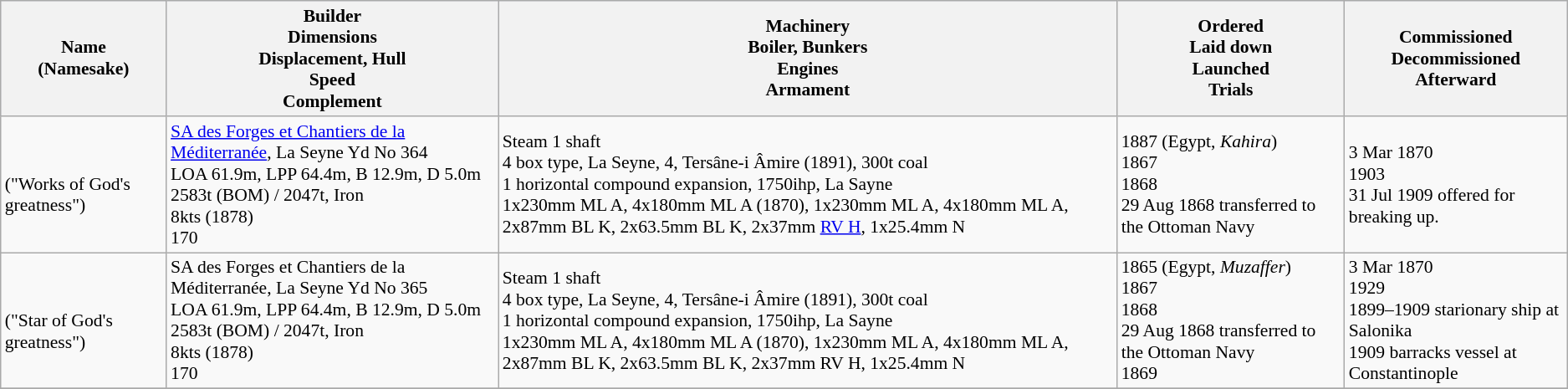<table class="wikitable" style="font-size:90%;">
<tr bgcolor="#e6e9ff">
<th>Name<br>(Namesake)</th>
<th>Builder<br>Dimensions<br>Displacement, Hull<br>Speed<br>Complement</th>
<th>Machinery<br>Boiler, Bunkers<br>Engines<br>Armament</th>
<th>Ordered<br>Laid down<br>Launched<br>Trials</th>
<th>Commissioned<br>Decommissioned<br>Afterward</th>
</tr>
<tr ---->
<td><br>("Works of God's greatness")</td>
<td> <a href='#'>SA des Forges et Chantiers de la Méditerranée</a>, La Seyne Yd No 364<br>LOA 61.9m, LPP 64.4m, B 12.9m, D 5.0m<br>2583t (BOM) / 2047t, Iron<br>8kts (1878)<br>170</td>
<td>Steam 1 shaft<br>4 box type, La Seyne, 4, Tersâne-i Âmire (1891), 300t coal<br>1 horizontal compound expansion, 1750ihp, La Sayne<br>1x230mm ML A, 4x180mm ML A (1870), 1x230mm ML A, 4x180mm ML A, 2x87mm BL K, 2x63.5mm BL K, 2x37mm <a href='#'>RV H</a>, 1x25.4mm N</td>
<td>1887 (Egypt, <em>Kahira</em>)<br>1867<br>1868<br>29 Aug 1868 transferred to the Ottoman Navy</td>
<td>3 Mar 1870<br>1903<br>31 Jul 1909 offered for breaking up.</td>
</tr>
<tr ---->
<td><br>("Star of God's greatness")</td>
<td> SA des Forges et Chantiers de la Méditerranée, La Seyne Yd No 365<br>LOA 61.9m, LPP 64.4m, B 12.9m, D 5.0m<br>2583t (BOM) / 2047t, Iron<br>8kts (1878)<br>170</td>
<td>Steam 1 shaft<br>4 box type, La Seyne, 4, Tersâne-i Âmire (1891), 300t coal<br>1 horizontal compound expansion, 1750ihp, La Sayne<br>1x230mm ML A, 4x180mm ML A (1870), 1x230mm ML A, 4x180mm ML A, 2x87mm BL K, 2x63.5mm BL K, 2x37mm RV H, 1x25.4mm N</td>
<td>1865 (Egypt, <em>Muzaffer</em>)<br>1867<br>1868<br>29 Aug 1868 transferred to the Ottoman Navy<br>1869</td>
<td>3 Mar 1870<br>1929<br>1899–1909 starionary ship at Salonika<br>1909 barracks vessel at Constantinople</td>
</tr>
<tr ---->
</tr>
</table>
